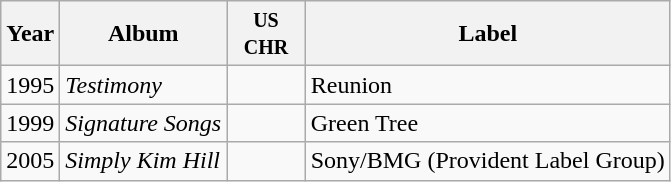<table class="wikitable">
<tr>
<th>Year</th>
<th>Album</th>
<th width=45><small>US CHR</small></th>
<th>Label</th>
</tr>
<tr>
<td>1995</td>
<td><em>Testimony</em></td>
<td align="center"></td>
<td>Reunion</td>
</tr>
<tr>
<td>1999</td>
<td><em>Signature Songs</em></td>
<td align="center"></td>
<td>Green Tree</td>
</tr>
<tr>
<td>2005</td>
<td><em>Simply Kim Hill</em></td>
<td align="center"></td>
<td>Sony/BMG (Provident Label Group)</td>
</tr>
</table>
